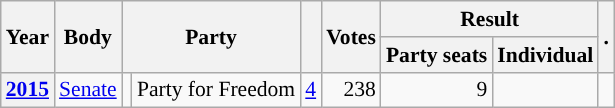<table class="wikitable plainrowheaders sortable" border=2 cellpadding=4 cellspacing=0 style="border: 1px #aaa solid; font-size: 90%; text-align:center;">
<tr>
<th scope="col" rowspan=2>Year</th>
<th scope="col" rowspan=2>Body</th>
<th scope="col" colspan=2 rowspan=2>Party</th>
<th scope="col" rowspan=2></th>
<th scope="col" rowspan=2>Votes</th>
<th scope="colgroup" colspan=2>Result</th>
<th scope="col" rowspan=2 class="unsortable">.</th>
</tr>
<tr>
<th scope="col">Party seats</th>
<th scope="col">Individual</th>
</tr>
<tr>
<th scope="row"><a href='#'>2015</a></th>
<td><a href='#'>Senate</a></td>
<td style="background-color:"></td>
<td>Party for Freedom</td>
<td style=text-align:right><a href='#'>4</a></td>
<td style=text-align:right>238</td>
<td style=text-align:right>9</td>
<td></td>
<td></td>
</tr>
</table>
